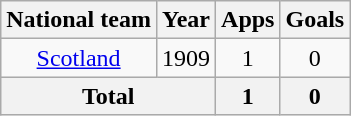<table class="wikitable" style="text-align: center;">
<tr>
<th>National team</th>
<th>Year</th>
<th>Apps</th>
<th>Goals</th>
</tr>
<tr>
<td><a href='#'>Scotland</a></td>
<td>1909</td>
<td>1</td>
<td>0</td>
</tr>
<tr>
<th colspan="2">Total</th>
<th>1</th>
<th>0</th>
</tr>
</table>
